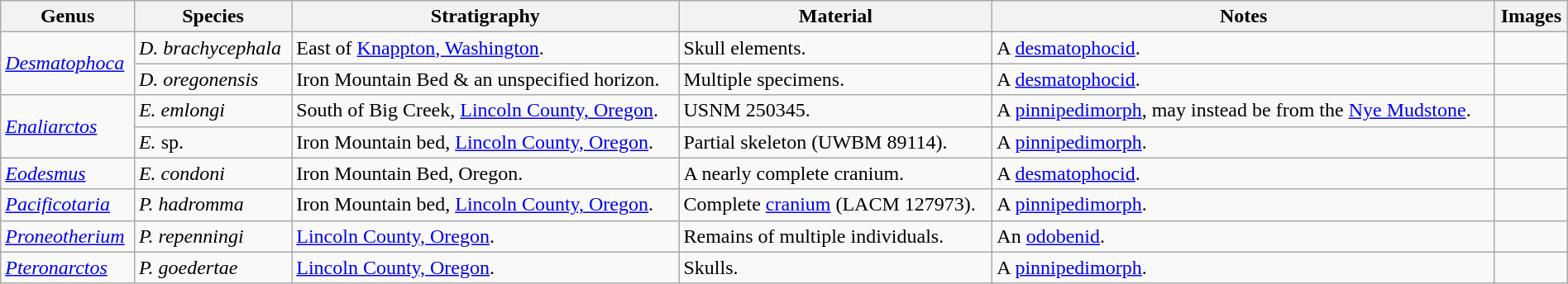<table class="wikitable"  style="margin:auto; width:100%;">
<tr>
<th>Genus</th>
<th>Species</th>
<th>Stratigraphy</th>
<th><strong>Material</strong></th>
<th>Notes</th>
<th>Images</th>
</tr>
<tr>
<td rowspan=2><em><a href='#'>Desmatophoca</a></em></td>
<td><em>D. brachycephala</em></td>
<td>East of <a href='#'>Knappton, Washington</a>.</td>
<td>Skull elements.</td>
<td>A <a href='#'>desmatophocid</a>.</td>
<td></td>
</tr>
<tr>
<td><em>D. oregonensis</em></td>
<td>Iron Mountain Bed & an unspecified horizon.</td>
<td>Multiple specimens.</td>
<td>A <a href='#'>desmatophocid</a>.</td>
<td></td>
</tr>
<tr>
<td rowspan=2><em><a href='#'>Enaliarctos</a></em></td>
<td><em>E. emlongi</em></td>
<td>South of Big Creek, <a href='#'>Lincoln County, Oregon</a>.</td>
<td>USNM 250345.</td>
<td>A <a href='#'>pinnipedimorph</a>, may instead be from the <a href='#'>Nye Mudstone</a>.</td>
<td></td>
</tr>
<tr>
<td><em>E.</em> sp.</td>
<td>Iron Mountain bed, <a href='#'>Lincoln County, Oregon</a>.</td>
<td>Partial skeleton (UWBM 89114).</td>
<td>A <a href='#'>pinnipedimorph</a>.</td>
<td></td>
</tr>
<tr>
<td><em><a href='#'>Eodesmus</a></em></td>
<td><em>E. condoni</em></td>
<td>Iron Mountain Bed, Oregon.</td>
<td>A nearly complete cranium.</td>
<td>A <a href='#'>desmatophocid</a>.</td>
<td></td>
</tr>
<tr>
<td><em><a href='#'>Pacificotaria</a></em></td>
<td><em>P. hadromma</em></td>
<td>Iron Mountain bed, <a href='#'>Lincoln County, Oregon</a>.</td>
<td>Complete <a href='#'>cranium</a> (LACM 127973).</td>
<td>A <a href='#'>pinnipedimorph</a>.</td>
<td></td>
</tr>
<tr>
<td><em><a href='#'>Proneotherium</a></em></td>
<td><em>P. repenningi</em></td>
<td><a href='#'>Lincoln County, Oregon</a>.</td>
<td>Remains of multiple individuals.</td>
<td>An <a href='#'>odobenid</a>.</td>
<td></td>
</tr>
<tr>
<td><em><a href='#'>Pteronarctos</a></em></td>
<td><em>P. goedertae</em></td>
<td><a href='#'>Lincoln County, Oregon</a>.</td>
<td>Skulls.</td>
<td>A <a href='#'>pinnipedimorph</a>.</td>
<td></td>
</tr>
</table>
